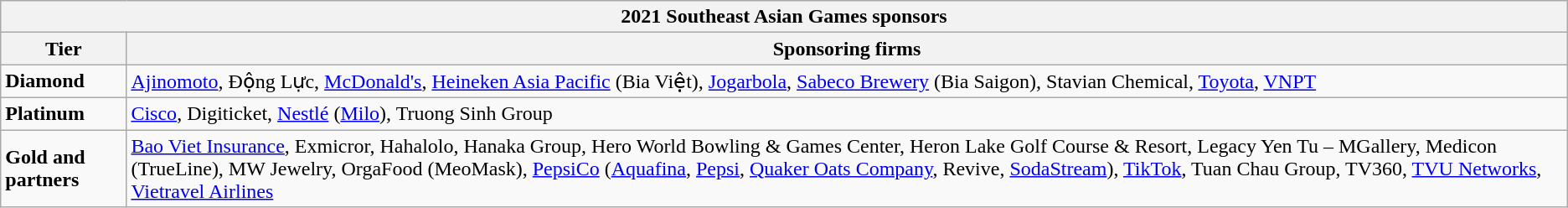<table class="wikitable">
<tr>
<th colspan=2>2021 Southeast Asian Games sponsors</th>
</tr>
<tr>
<th>Tier</th>
<th>Sponsoring firms</th>
</tr>
<tr>
<td><strong>Diamond</strong></td>
<td><a href='#'>Ajinomoto</a>, Động Lực, <a href='#'>McDonald's</a>, <a href='#'>Heineken Asia Pacific</a> (Bia Việt), <a href='#'>Jogarbola</a>, <a href='#'>Sabeco Brewery</a> (Bia Saigon), Stavian Chemical, <a href='#'>Toyota</a>, <a href='#'>VNPT</a></td>
</tr>
<tr>
<td><strong>Platinum</strong></td>
<td><a href='#'>Cisco</a>, Digiticket, <a href='#'>Nestlé</a> (<a href='#'>Milo</a>), Truong Sinh Group</td>
</tr>
<tr>
<td><strong>Gold and partners</strong></td>
<td><a href='#'>Bao Viet Insurance</a>, Exmicror, Hahalolo, Hanaka Group, Hero World Bowling & Games Center, Heron Lake Golf Course & Resort, Legacy Yen Tu – MGallery, Medicon (TrueLine), MW Jewelry, OrgaFood (MeoMask), <a href='#'>PepsiCo</a> (<a href='#'>Aquafina</a>, <a href='#'>Pepsi</a>, <a href='#'>Quaker Oats Company</a>, Revive, <a href='#'>SodaStream</a>), <a href='#'>TikTok</a>, Tuan Chau Group, TV360, <a href='#'>TVU Networks</a>, <a href='#'>Vietravel Airlines</a></td>
</tr>
</table>
